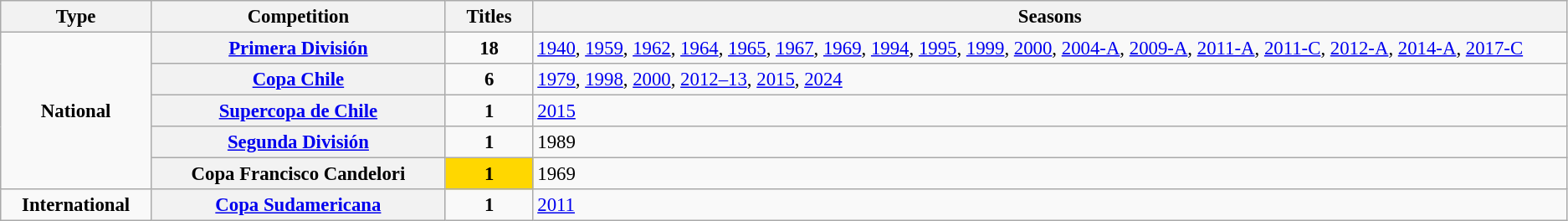<table class="wikitable plainrowheaders" style="font-size:95%; text-align:center;">
<tr>
<th style="width: 1%;">Type</th>
<th style="width: 5%;">Competition</th>
<th style="width: 1%;">Titles</th>
<th style="width: 21%;">Seasons</th>
</tr>
<tr>
<td rowspan="5"><strong>National</strong></td>
<th scope=col><a href='#'>Primera División</a></th>
<td><strong>18</strong></td>
<td align="left"><a href='#'>1940</a>, <a href='#'>1959</a>, <a href='#'>1962</a>, <a href='#'>1964</a>, <a href='#'>1965</a>, <a href='#'>1967</a>, <a href='#'>1969</a>, <a href='#'>1994</a>, <a href='#'>1995</a>, <a href='#'>1999</a>, <a href='#'>2000</a>, <a href='#'>2004-A</a>, <a href='#'>2009-A</a>, <a href='#'>2011-A</a>, <a href='#'>2011-C</a>, <a href='#'>2012-A</a>, <a href='#'>2014-A</a>, <a href='#'>2017-C</a></td>
</tr>
<tr>
<th scope="col"><a href='#'>Copa Chile</a></th>
<td><strong>6</strong></td>
<td align="left"><a href='#'>1979</a>, <a href='#'>1998</a>, <a href='#'>2000</a>, <a href='#'>2012–13</a>, <a href='#'>2015</a>, <a href='#'>2024</a></td>
</tr>
<tr>
<th scope="col"><a href='#'>Supercopa de Chile</a></th>
<td><strong>1</strong></td>
<td align="left"><a href='#'>2015</a></td>
</tr>
<tr>
<th scope="col"><a href='#'>Segunda División</a></th>
<td><strong>1</strong></td>
<td align="left">1989</td>
</tr>
<tr>
<th scope="col">Copa Francisco Candelori</th>
<td bgcolor="gold"><strong>1</strong></td>
<td align="left">1969</td>
</tr>
<tr>
<td><strong>International</strong></td>
<th scope=col><a href='#'>Copa Sudamericana</a></th>
<td><strong>1</strong></td>
<td align="left"><a href='#'>2011</a></td>
</tr>
</table>
